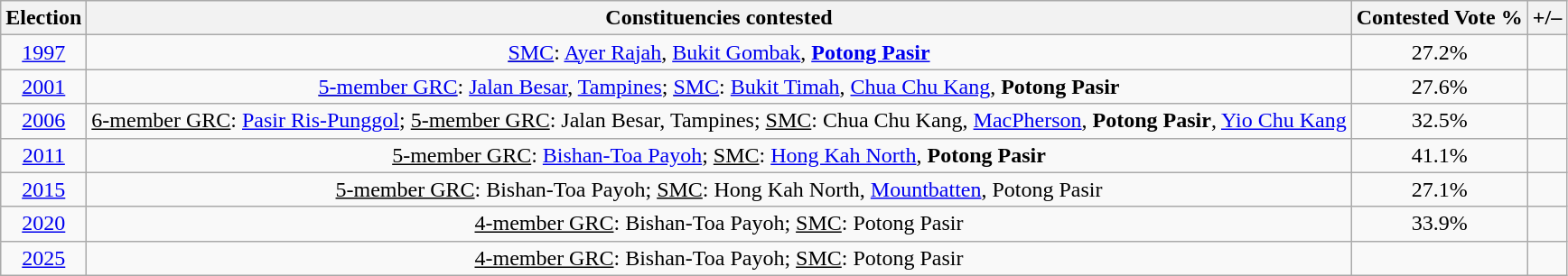<table class="wikitable" style="text-align: center">
<tr>
<th>Election</th>
<th>Constituencies contested</th>
<th>Contested Vote %</th>
<th>+/–</th>
</tr>
<tr>
<td><a href='#'>1997</a></td>
<td><u><a href='#'>SMC</a></u>: <a href='#'>Ayer Rajah</a>, <a href='#'>Bukit Gombak</a>, <strong><a href='#'>Potong Pasir</a></strong></td>
<td>27.2%</td>
<td></td>
</tr>
<tr>
<td><a href='#'>2001</a></td>
<td><u><a href='#'>5-member GRC</a></u>: <a href='#'>Jalan Besar</a>, <a href='#'>Tampines</a>; <u><a href='#'>SMC</a></u>: <a href='#'>Bukit Timah</a>, <a href='#'>Chua Chu Kang</a>, <strong>Potong Pasir</strong></td>
<td>27.6%</td>
<td></td>
</tr>
<tr>
<td><a href='#'>2006</a></td>
<td><u>6-member GRC</u>: <a href='#'>Pasir Ris-Punggol</a>; <u>5-member GRC</u>: Jalan Besar, Tampines; <u>SMC</u>: Chua Chu Kang, <a href='#'>MacPherson</a>, <strong>Potong Pasir</strong>, <a href='#'>Yio Chu Kang</a></td>
<td>32.5%</td>
<td></td>
</tr>
<tr>
<td><a href='#'>2011</a></td>
<td><u>5-member GRC</u>: <a href='#'>Bishan-Toa Payoh</a>; <u>SMC</u>: <a href='#'>Hong Kah North</a>, <strong>Potong Pasir</strong></td>
<td>41.1%</td>
<td></td>
</tr>
<tr>
<td><a href='#'>2015</a></td>
<td><u>5-member GRC</u>: Bishan-Toa Payoh; <u>SMC</u>: Hong Kah North,  <a href='#'>Mountbatten</a>, Potong Pasir</td>
<td>27.1%</td>
<td></td>
</tr>
<tr>
<td><a href='#'>2020</a></td>
<td><u>4-member GRC</u>: Bishan-Toa Payoh; <u>SMC</u>: Potong Pasir</td>
<td>33.9%</td>
<td></td>
</tr>
<tr>
<td><a href='#'>2025</a></td>
<td><u>4-member GRC</u>: Bishan-Toa Payoh; <u>SMC</u>: Potong Pasir</td>
<td></td>
<td></td>
</tr>
</table>
